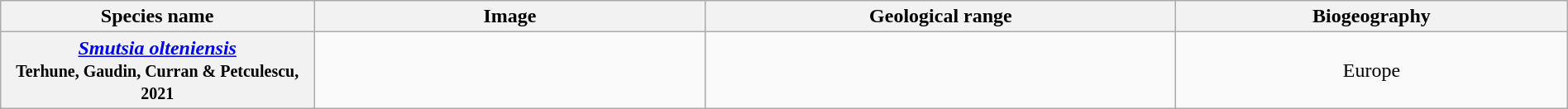<table class="wikitable" style="width:100%; text-align:center">
<tr>
<th scope="col" style="width:20%; min-width:180px;">Species name</th>
<th scope="col" style="width:25%;">Image</th>
<th scope="col" style="width:30%; min-width:180px;">Geological range</th>
<th scope="col" style="width:25%;">Biogeography</th>
</tr>
<tr>
<th scope="row"><em><a href='#'>Smutsia olteniensis</a></em><br><small>Terhune, Gaudin, Curran & Petculescu, 2021</small></th>
<td></td>
<td></td>
<td>Europe</td>
</tr>
</table>
